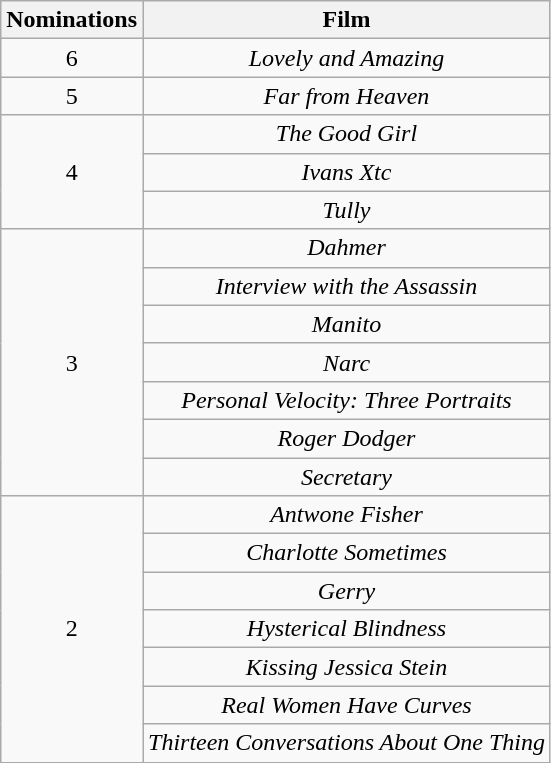<table class="wikitable" rowspan=2 border=2 style="text-align:center;">
<tr>
<th>Nominations</th>
<th>Film</th>
</tr>
<tr>
<td>6</td>
<td><em>Lovely and Amazing</em></td>
</tr>
<tr>
<td>5</td>
<td><em>Far from Heaven</em></td>
</tr>
<tr>
<td rowspan="3">4</td>
<td><em>The Good Girl</em></td>
</tr>
<tr>
<td><em>Ivans Xtc</em></td>
</tr>
<tr>
<td><em>Tully</em></td>
</tr>
<tr>
<td rowspan="7">3</td>
<td><em>Dahmer</em></td>
</tr>
<tr>
<td><em>Interview with the Assassin</em></td>
</tr>
<tr>
<td><em>Manito</em></td>
</tr>
<tr>
<td><em>Narc</em></td>
</tr>
<tr>
<td><em>Personal Velocity: Three Portraits</em></td>
</tr>
<tr>
<td><em>Roger Dodger</em></td>
</tr>
<tr>
<td><em>Secretary</em></td>
</tr>
<tr>
<td rowspan="7">2</td>
<td><em>Antwone Fisher</em></td>
</tr>
<tr>
<td><em>Charlotte Sometimes</em></td>
</tr>
<tr>
<td><em>Gerry</em></td>
</tr>
<tr>
<td><em>Hysterical Blindness</em></td>
</tr>
<tr>
<td><em>Kissing Jessica Stein</em></td>
</tr>
<tr>
<td><em>Real Women Have Curves</em></td>
</tr>
<tr>
<td><em>Thirteen Conversations About One Thing</em></td>
</tr>
</table>
